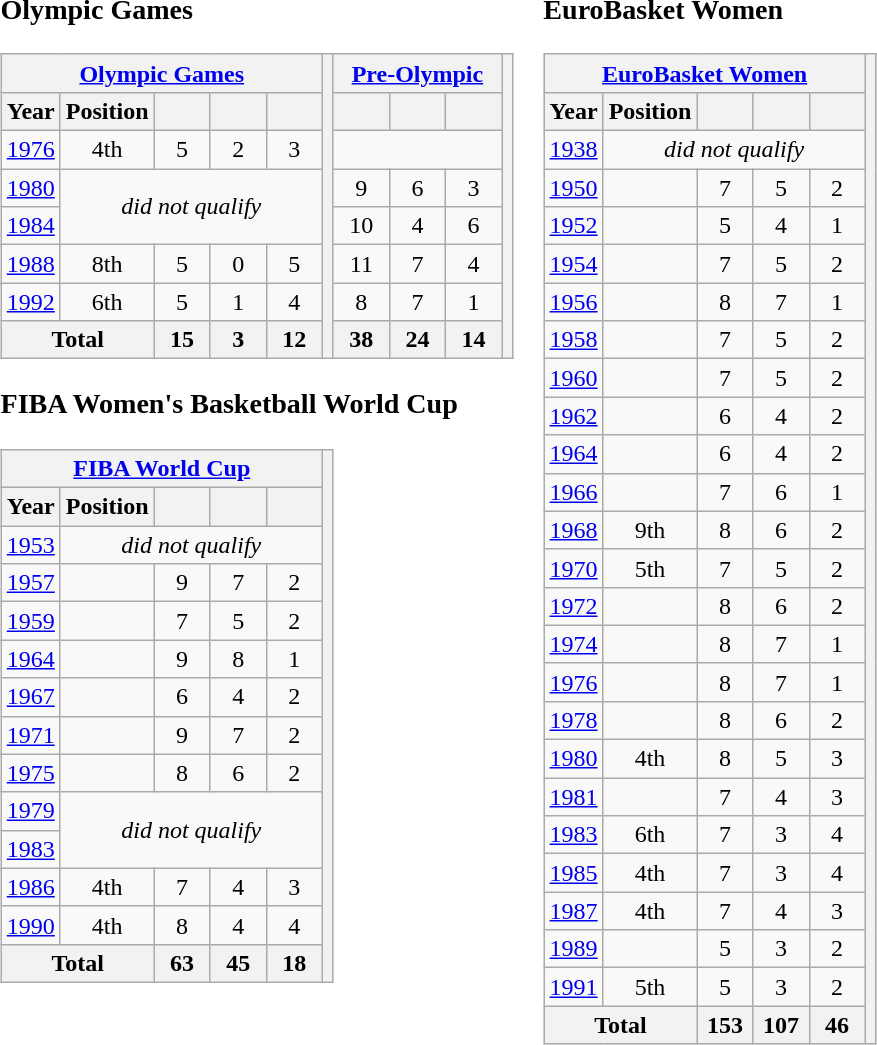<table>
<tr>
<td valign=top width=0%><br><h3>Olympic Games</h3><table class="wikitable" style="text-align: center;font-size:100%;">
<tr>
<th colspan=5><a href='#'>Olympic Games</a></th>
<th rowspan="14"></th>
<th colspan=3><a href='#'>Pre-Olympic</a></th>
<th rowspan="8"></th>
</tr>
<tr>
<th>Year</th>
<th>Position</th>
<th width=30></th>
<th width=30></th>
<th width=30></th>
<th width=30></th>
<th width=30></th>
<th width=30></th>
</tr>
<tr>
<td> <a href='#'>1976</a></td>
<td>4th</td>
<td>5</td>
<td>2</td>
<td>3</td>
<td colspan="3"></td>
</tr>
<tr>
<td "border: 3px solid red"> <a href='#'>1980</a></td>
<td colspan="4" rowspan="2"><em>did not qualify</em></td>
<td>9</td>
<td>6</td>
<td>3</td>
</tr>
<tr>
<td> <a href='#'>1984</a></td>
<td>10</td>
<td>4</td>
<td>6</td>
</tr>
<tr>
<td> <a href='#'>1988</a></td>
<td>8th</td>
<td>5</td>
<td>0</td>
<td>5</td>
<td>11</td>
<td>7</td>
<td>4</td>
</tr>
<tr>
<td> <a href='#'>1992</a></td>
<td>6th</td>
<td>5</td>
<td>1</td>
<td>4</td>
<td>8</td>
<td>7</td>
<td>1</td>
</tr>
<tr>
<th colspan=2>Total</th>
<th>15</th>
<th>3</th>
<th>12</th>
<th>38</th>
<th>24</th>
<th>14</th>
</tr>
</table>
<h3>FIBA Women's Basketball World Cup</h3><table class="wikitable" style="text-align: center;font-size:100%;">
<tr>
<th colspan=5><a href='#'>FIBA World Cup</a></th>
<th rowspan=21></th>
</tr>
<tr>
<th>Year</th>
<th>Position</th>
<th width=30></th>
<th width=30></th>
<th width=30></th>
</tr>
<tr>
<td> <a href='#'>1953</a></td>
<td colspan="4"><em>did not qualify</em></td>
</tr>
<tr>
<td> <a href='#'>1957</a></td>
<td></td>
<td>9</td>
<td>7</td>
<td>2</td>
</tr>
<tr>
<td> <a href='#'>1959</a></td>
<td></td>
<td>7</td>
<td>5</td>
<td>2</td>
</tr>
<tr>
<td> <a href='#'>1964</a></td>
<td></td>
<td>9</td>
<td>8</td>
<td>1</td>
</tr>
<tr>
<td> <a href='#'>1967</a></td>
<td></td>
<td>6</td>
<td>4</td>
<td>2</td>
</tr>
<tr>
<td> <a href='#'>1971</a></td>
<td></td>
<td>9</td>
<td>7</td>
<td>2</td>
</tr>
<tr>
<td> <a href='#'>1975</a></td>
<td></td>
<td>8</td>
<td>6</td>
<td>2</td>
</tr>
<tr>
<td> <a href='#'>1979</a></td>
<td colspan="4" rowspan="2"><em>did not qualify</em></td>
</tr>
<tr>
<td> <a href='#'>1983</a></td>
</tr>
<tr>
<td> <a href='#'>1986</a></td>
<td>4th</td>
<td>7</td>
<td>4</td>
<td>3</td>
</tr>
<tr>
<td> <a href='#'>1990</a></td>
<td>4th</td>
<td>8</td>
<td>4</td>
<td>4</td>
</tr>
<tr>
<th colspan=2>Total</th>
<th>63</th>
<th>45</th>
<th>18</th>
</tr>
</table>
</td>
<td valign=top width=0%><br><h3>EuroBasket Women</h3><table class="wikitable" style="text-align: center;font-size:100%;">
<tr>
<th colspan=5><a href='#'>EuroBasket Women</a></th>
<th rowspan="44"></th>
</tr>
<tr>
<th>Year</th>
<th>Position</th>
<th width=30></th>
<th width=30></th>
<th width=30></th>
</tr>
<tr>
<td> <a href='#'>1938</a></td>
<td colspan="4"><em>did not qualify</em></td>
</tr>
<tr>
<td> <a href='#'>1950</a></td>
<td></td>
<td>7</td>
<td>5</td>
<td>2</td>
</tr>
<tr>
<td> <a href='#'>1952</a></td>
<td></td>
<td>5</td>
<td>4</td>
<td>1</td>
</tr>
<tr>
<td> <a href='#'>1954</a></td>
<td></td>
<td>7</td>
<td>5</td>
<td>2</td>
</tr>
<tr>
<td> <a href='#'>1956</a></td>
<td></td>
<td>8</td>
<td>7</td>
<td>1</td>
</tr>
<tr>
<td> <a href='#'>1958</a></td>
<td></td>
<td>7</td>
<td>5</td>
<td>2</td>
</tr>
<tr>
<td> <a href='#'>1960</a></td>
<td></td>
<td>7</td>
<td>5</td>
<td>2</td>
</tr>
<tr>
<td> <a href='#'>1962</a></td>
<td></td>
<td>6</td>
<td>4</td>
<td>2</td>
</tr>
<tr>
<td> <a href='#'>1964</a></td>
<td></td>
<td>6</td>
<td>4</td>
<td>2</td>
</tr>
<tr>
<td> <a href='#'>1966</a></td>
<td></td>
<td>7</td>
<td>6</td>
<td>1</td>
</tr>
<tr>
<td> <a href='#'>1968</a></td>
<td>9th</td>
<td>8</td>
<td>6</td>
<td>2</td>
</tr>
<tr>
<td> <a href='#'>1970</a></td>
<td>5th</td>
<td>7</td>
<td>5</td>
<td>2</td>
</tr>
<tr>
<td> <a href='#'>1972</a></td>
<td></td>
<td>8</td>
<td>6</td>
<td>2</td>
</tr>
<tr>
<td> <a href='#'>1974</a></td>
<td></td>
<td>8</td>
<td>7</td>
<td>1</td>
</tr>
<tr>
<td> <a href='#'>1976</a></td>
<td></td>
<td>8</td>
<td>7</td>
<td>1</td>
</tr>
<tr>
<td> <a href='#'>1978</a></td>
<td></td>
<td>8</td>
<td>6</td>
<td>2</td>
</tr>
<tr>
<td> <a href='#'>1980</a></td>
<td>4th</td>
<td>8</td>
<td>5</td>
<td>3</td>
</tr>
<tr>
<td> <a href='#'>1981</a></td>
<td></td>
<td>7</td>
<td>4</td>
<td>3</td>
</tr>
<tr>
<td> <a href='#'>1983</a></td>
<td>6th</td>
<td>7</td>
<td>3</td>
<td>4</td>
</tr>
<tr>
<td> <a href='#'>1985</a></td>
<td>4th</td>
<td>7</td>
<td>3</td>
<td>4</td>
</tr>
<tr>
<td> <a href='#'>1987</a></td>
<td>4th</td>
<td>7</td>
<td>4</td>
<td>3</td>
</tr>
<tr>
<td> <a href='#'>1989</a></td>
<td></td>
<td>5</td>
<td>3</td>
<td>2</td>
</tr>
<tr>
<td> <a href='#'>1991</a></td>
<td>5th</td>
<td>5</td>
<td>3</td>
<td>2</td>
</tr>
<tr>
<th colspan=2>Total</th>
<th>153</th>
<th>107</th>
<th>46</th>
</tr>
</table>
</td>
</tr>
</table>
